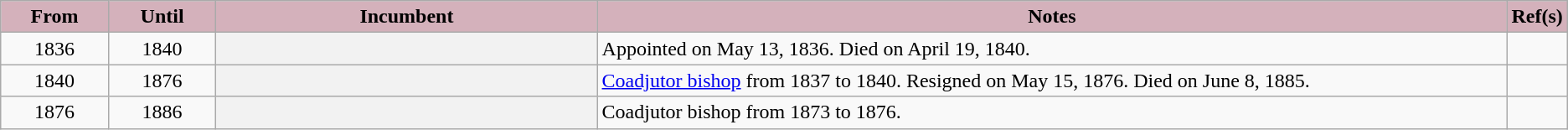<table class="wikitable sortable plainrowheaders" style="text-align:center;">
<tr>
<th scope="col" style="background-color: #D4B1BB; width: 7%">From</th>
<th scope="col" style="background-color: #D4B1BB; width: 7%">Until</th>
<th scope="col" style="background-color: #D4B1BB; width: 25%">Incumbent</th>
<th scope="col" style="background-color: #D4B1BB; width: 60%" class="unsortable">Notes</th>
<th scope="col" style="background-color: #D4B1BB" class="unsortable">Ref(s)</th>
</tr>
<tr>
<td>1836</td>
<td>1840</td>
<th scope="row"></th>
<td style="text-align:left">Appointed on May 13, 1836.  Died on April 19, 1840.</td>
<td></td>
</tr>
<tr>
<td>1840</td>
<td>1876</td>
<th scope="row"></th>
<td style="text-align:left"><a href='#'>Coadjutor bishop</a> from 1837 to 1840.  Resigned on May 15, 1876.  Died on June 8, 1885.</td>
<td></td>
</tr>
<tr>
<td>1876</td>
<td>1886</td>
<th scope="row"></th>
<td style="text-align:left">Coadjutor bishop from 1873 to 1876.</td>
<td></td>
</tr>
</table>
